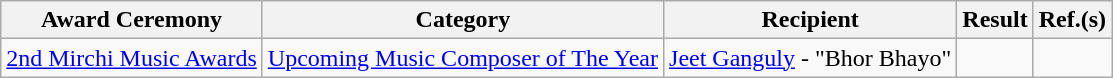<table class="wikitable">
<tr>
<th>Award Ceremony</th>
<th>Category</th>
<th>Recipient</th>
<th>Result</th>
<th>Ref.(s)</th>
</tr>
<tr>
<td><a href='#'>2nd Mirchi Music Awards</a></td>
<td><a href='#'>Upcoming Music Composer of The Year</a></td>
<td><a href='#'>Jeet Ganguly</a> - "Bhor Bhayo"</td>
<td></td>
<td></td>
</tr>
</table>
